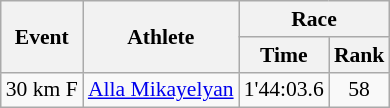<table class="wikitable" border="1" style="font-size:90%">
<tr>
<th rowspan=2>Event</th>
<th rowspan=2>Athlete</th>
<th colspan=2>Race</th>
</tr>
<tr>
<th>Time</th>
<th>Rank</th>
</tr>
<tr>
<td rowspan=4>30 km F</td>
<td><a href='#'>Alla Mikayelyan</a></td>
<td align=center>1'44:03.6</td>
<td align=center>58</td>
</tr>
</table>
